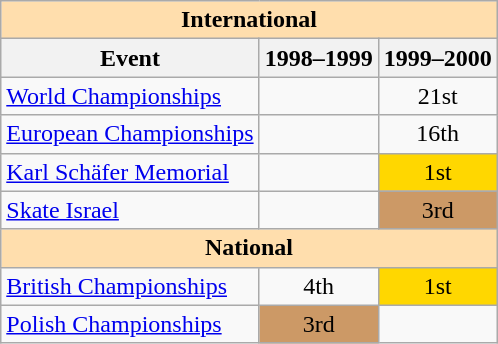<table class="wikitable" style="text-align:center">
<tr>
<th style="background-color: #ffdead; " colspan=3 align=center>International</th>
</tr>
<tr>
<th>Event</th>
<th>1998–1999</th>
<th>1999–2000</th>
</tr>
<tr>
<td align=left><a href='#'>World Championships</a></td>
<td></td>
<td>21st</td>
</tr>
<tr>
<td align=left><a href='#'>European Championships</a></td>
<td></td>
<td>16th</td>
</tr>
<tr>
<td align=left><a href='#'>Karl Schäfer Memorial</a></td>
<td></td>
<td bgcolor=gold>1st</td>
</tr>
<tr>
<td align=left><a href='#'>Skate Israel</a></td>
<td></td>
<td bgcolor=cc9966>3rd</td>
</tr>
<tr>
<th style="background-color: #ffdead; " colspan=3 align=center>National</th>
</tr>
<tr>
<td align=left><a href='#'>British Championships</a></td>
<td>4th</td>
<td bgcolor=gold>1st</td>
</tr>
<tr>
<td align=left><a href='#'>Polish Championships</a></td>
<td bgcolor=cc9966>3rd</td>
<td></td>
</tr>
</table>
